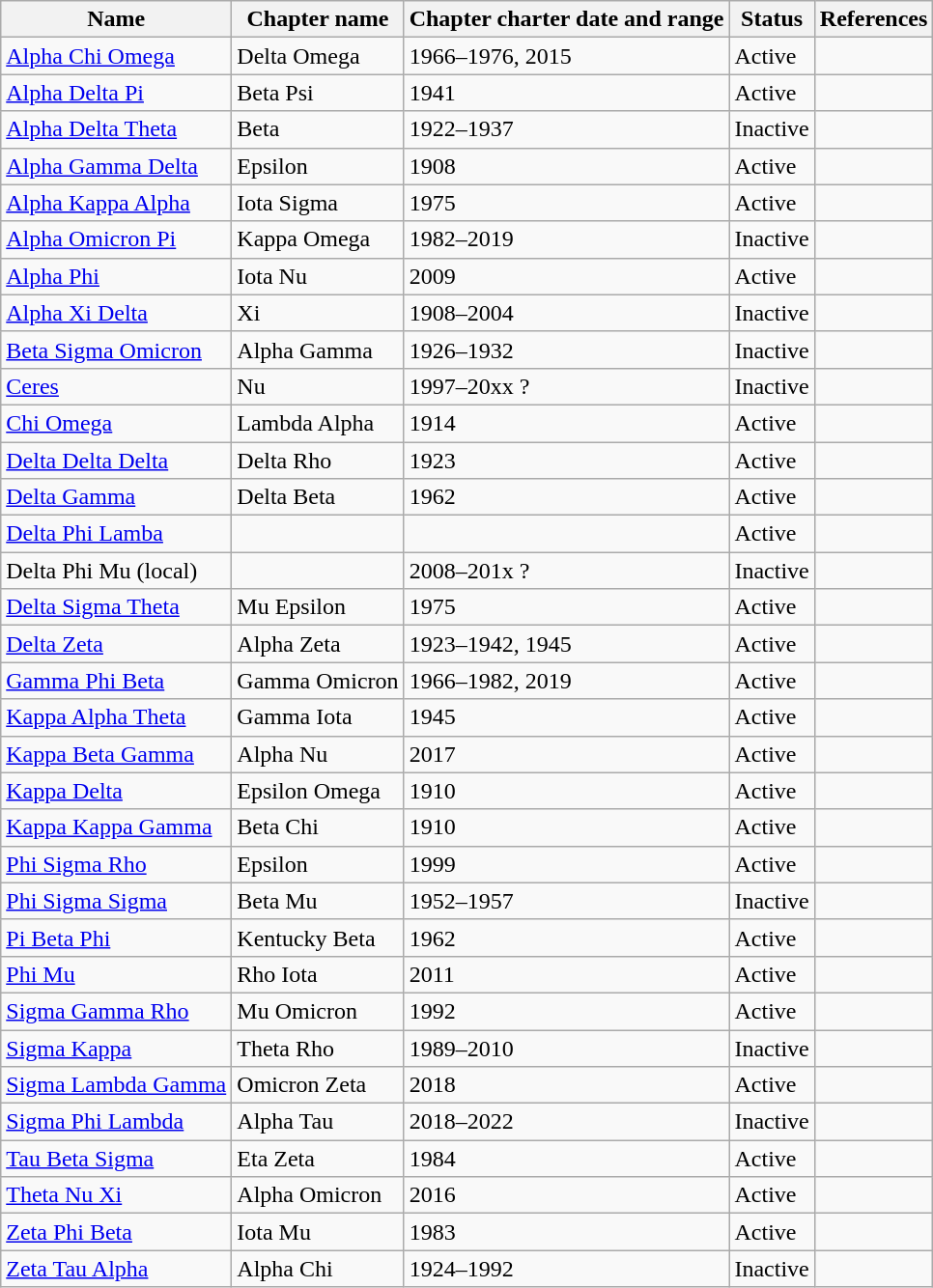<table class="wikitable sortable">
<tr>
<th>Name</th>
<th>Chapter name</th>
<th>Chapter charter date and range</th>
<th>Status</th>
<th>References</th>
</tr>
<tr>
<td><a href='#'>Alpha Chi Omega</a></td>
<td>Delta Omega</td>
<td>1966–1976, 2015</td>
<td>Active</td>
<td></td>
</tr>
<tr>
<td><a href='#'>Alpha Delta Pi</a></td>
<td>Beta Psi</td>
<td>1941</td>
<td>Active</td>
<td></td>
</tr>
<tr>
<td><a href='#'>Alpha Delta Theta</a></td>
<td>Beta</td>
<td>1922–1937</td>
<td>Inactive</td>
<td></td>
</tr>
<tr>
<td><a href='#'>Alpha Gamma Delta</a></td>
<td>Epsilon</td>
<td>1908</td>
<td>Active</td>
<td></td>
</tr>
<tr>
<td><a href='#'>Alpha Kappa Alpha</a></td>
<td>Iota Sigma</td>
<td>1975</td>
<td>Active</td>
<td></td>
</tr>
<tr>
<td><a href='#'>Alpha Omicron Pi</a></td>
<td>Kappa Omega</td>
<td>1982–2019</td>
<td>Inactive</td>
<td></td>
</tr>
<tr>
<td><a href='#'>Alpha Phi</a></td>
<td>Iota Nu</td>
<td>2009</td>
<td>Active</td>
<td></td>
</tr>
<tr>
<td><a href='#'>Alpha Xi Delta</a></td>
<td>Xi</td>
<td>1908–2004</td>
<td>Inactive</td>
<td></td>
</tr>
<tr>
<td><a href='#'>Beta Sigma Omicron</a></td>
<td>Alpha Gamma</td>
<td>1926–1932</td>
<td>Inactive</td>
<td></td>
</tr>
<tr>
<td><a href='#'>Ceres</a></td>
<td>Nu</td>
<td>1997–20xx ?</td>
<td>Inactive</td>
<td></td>
</tr>
<tr>
<td><a href='#'>Chi Omega</a></td>
<td>Lambda Alpha</td>
<td>1914</td>
<td>Active</td>
<td></td>
</tr>
<tr>
<td><a href='#'>Delta Delta Delta</a></td>
<td>Delta Rho</td>
<td>1923</td>
<td>Active</td>
<td></td>
</tr>
<tr>
<td><a href='#'>Delta Gamma</a></td>
<td>Delta Beta</td>
<td>1962</td>
<td>Active</td>
<td></td>
</tr>
<tr>
<td><a href='#'>Delta Phi Lamba</a></td>
<td></td>
<td></td>
<td>Active</td>
<td></td>
</tr>
<tr>
<td>Delta Phi Mu (local)</td>
<td></td>
<td>2008–201x ?</td>
<td>Inactive</td>
<td></td>
</tr>
<tr>
<td><a href='#'>Delta Sigma Theta</a></td>
<td>Mu Epsilon</td>
<td>1975</td>
<td>Active</td>
<td></td>
</tr>
<tr>
<td><a href='#'>Delta Zeta</a></td>
<td>Alpha Zeta</td>
<td>1923–1942, 1945</td>
<td>Active</td>
<td></td>
</tr>
<tr>
<td><a href='#'>Gamma Phi Beta</a></td>
<td>Gamma Omicron</td>
<td>1966–1982, 2019</td>
<td>Active</td>
<td></td>
</tr>
<tr>
<td><a href='#'>Kappa Alpha Theta</a></td>
<td>Gamma Iota</td>
<td>1945</td>
<td>Active</td>
<td></td>
</tr>
<tr>
<td><a href='#'>Kappa Beta Gamma</a></td>
<td>Alpha Nu</td>
<td>2017</td>
<td>Active</td>
<td></td>
</tr>
<tr>
<td><a href='#'>Kappa Delta</a></td>
<td>Epsilon Omega</td>
<td>1910</td>
<td>Active</td>
<td></td>
</tr>
<tr>
<td><a href='#'>Kappa Kappa Gamma</a></td>
<td>Beta Chi</td>
<td>1910</td>
<td>Active</td>
<td></td>
</tr>
<tr>
<td><a href='#'>Phi Sigma Rho</a></td>
<td>Epsilon</td>
<td>1999</td>
<td>Active</td>
<td></td>
</tr>
<tr>
<td><a href='#'>Phi Sigma Sigma</a></td>
<td>Beta Mu</td>
<td>1952–1957</td>
<td>Inactive</td>
<td></td>
</tr>
<tr>
<td><a href='#'>Pi Beta Phi</a></td>
<td>Kentucky Beta</td>
<td>1962</td>
<td>Active</td>
<td></td>
</tr>
<tr>
<td><a href='#'>Phi Mu</a></td>
<td>Rho Iota</td>
<td>2011</td>
<td>Active</td>
<td></td>
</tr>
<tr>
<td><a href='#'>Sigma Gamma Rho</a></td>
<td>Mu Omicron</td>
<td>1992</td>
<td>Active</td>
<td></td>
</tr>
<tr>
<td><a href='#'>Sigma Kappa</a></td>
<td>Theta Rho</td>
<td>1989–2010</td>
<td>Inactive</td>
<td></td>
</tr>
<tr>
<td><a href='#'>Sigma Lambda Gamma</a></td>
<td>Omicron Zeta</td>
<td>2018</td>
<td>Active</td>
<td></td>
</tr>
<tr>
<td><a href='#'>Sigma Phi Lambda</a></td>
<td>Alpha Tau</td>
<td>2018–2022</td>
<td>Inactive</td>
<td></td>
</tr>
<tr>
<td><a href='#'>Tau Beta Sigma</a></td>
<td>Eta Zeta</td>
<td>1984</td>
<td>Active</td>
<td></td>
</tr>
<tr>
<td><a href='#'>Theta Nu Xi</a></td>
<td>Alpha Omicron</td>
<td>2016</td>
<td>Active</td>
<td></td>
</tr>
<tr>
<td><a href='#'>Zeta Phi Beta</a></td>
<td>Iota Mu</td>
<td>1983</td>
<td>Active</td>
<td></td>
</tr>
<tr>
<td><a href='#'>Zeta Tau Alpha</a></td>
<td>Alpha Chi</td>
<td>1924–1992</td>
<td>Inactive</td>
<td></td>
</tr>
</table>
